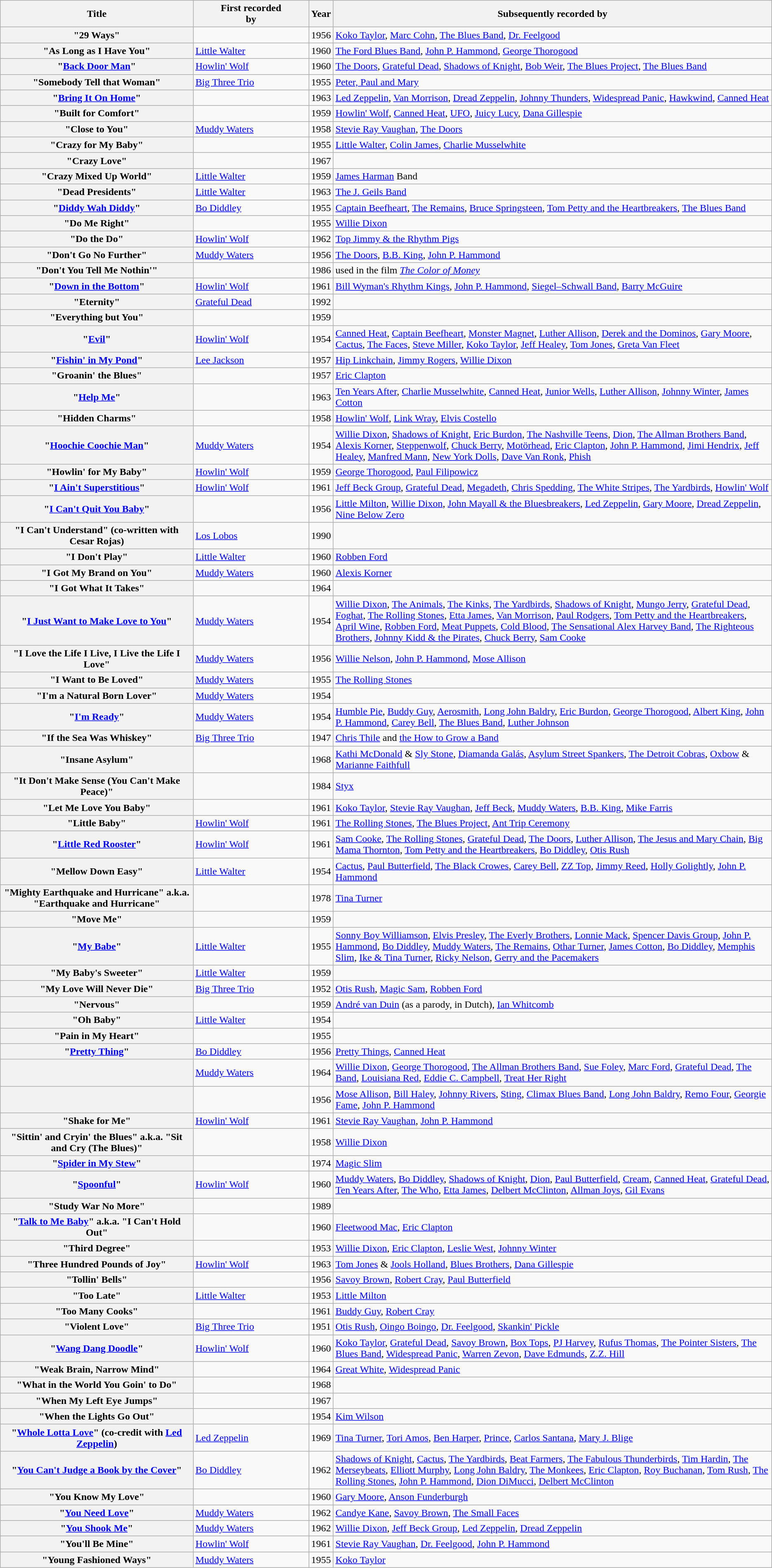<table class="wikitable sortable plainrowheaders">
<tr>
<th scope="col" width=25%>Title</th>
<th scope="col" width=15%>First recorded<br> by</th>
<th scope="col">Year</th>
<th scope="col" class="unsortable">Subsequently recorded by</th>
</tr>
<tr>
<th scope="row"> "29 Ways"</th>
<td></td>
<td>1956</td>
<td><a href='#'>Koko Taylor</a>, <a href='#'>Marc Cohn</a>, <a href='#'>The Blues Band</a>, <a href='#'>Dr. Feelgood</a></td>
</tr>
<tr>
<th scope="row"> "As Long as I Have You"</th>
<td><a href='#'>Little Walter</a></td>
<td>1960</td>
<td><a href='#'>The Ford Blues Band</a>, <a href='#'>John P. Hammond</a>, <a href='#'>George Thorogood</a></td>
</tr>
<tr>
<th scope="row"> "<a href='#'>Back Door Man</a>"</th>
<td><a href='#'>Howlin' Wolf</a></td>
<td>1960</td>
<td><a href='#'>The Doors</a>, <a href='#'>Grateful Dead</a>, <a href='#'>Shadows of Knight</a>, <a href='#'>Bob Weir</a>, <a href='#'>The Blues Project</a>, <a href='#'>The Blues Band</a></td>
</tr>
<tr>
<th scope="row">  "Somebody Tell that Woman"</th>
<td><a href='#'>Big Three Trio</a></td>
<td>1955</td>
<td><a href='#'>Peter, Paul and Mary</a></td>
</tr>
<tr>
<th scope="row">"<a href='#'>Bring It On Home</a>"</th>
<td></td>
<td>1963</td>
<td><a href='#'>Led Zeppelin</a>, <a href='#'>Van Morrison</a>, <a href='#'>Dread Zeppelin</a>, <a href='#'>Johnny Thunders</a>, <a href='#'>Widespread Panic</a>, <a href='#'>Hawkwind</a>, <a href='#'>Canned Heat</a></td>
</tr>
<tr>
<th scope="row">"Built for Comfort"</th>
<td></td>
<td>1959</td>
<td><a href='#'>Howlin' Wolf</a>, <a href='#'>Canned Heat</a>, <a href='#'>UFO</a>, <a href='#'>Juicy Lucy</a>, <a href='#'>Dana Gillespie</a></td>
</tr>
<tr>
<th scope="row"> "Close to You"</th>
<td><a href='#'>Muddy Waters</a></td>
<td>1958</td>
<td><a href='#'>Stevie Ray Vaughan</a>, <a href='#'>The Doors</a></td>
</tr>
<tr>
<th scope="row">"Crazy for My Baby"</th>
<td></td>
<td>1955</td>
<td><a href='#'>Little Walter</a>, <a href='#'>Colin James</a>, <a href='#'>Charlie Musselwhite</a></td>
</tr>
<tr>
<th scope="row">"Crazy Love"</th>
<td></td>
<td>1967</td>
<td></td>
</tr>
<tr>
<th scope="row">"Crazy Mixed Up World"</th>
<td><a href='#'>Little Walter</a></td>
<td>1959</td>
<td><a href='#'>James Harman</a> Band</td>
</tr>
<tr>
<th scope="row"> "Dead Presidents"</th>
<td><a href='#'>Little Walter</a></td>
<td>1963</td>
<td><a href='#'>The J. Geils Band</a></td>
</tr>
<tr>
<th scope="row">"<a href='#'>Diddy Wah Diddy</a>"</th>
<td><a href='#'>Bo Diddley</a></td>
<td>1955</td>
<td><a href='#'>Captain Beefheart</a>, <a href='#'>The Remains</a>, <a href='#'>Bruce Springsteen</a>, <a href='#'>Tom Petty and the Heartbreakers</a>, <a href='#'>The Blues Band</a></td>
</tr>
<tr>
<th scope="row">"Do Me Right"</th>
<td></td>
<td>1955</td>
<td><a href='#'>Willie Dixon</a></td>
</tr>
<tr>
<th scope="row">"Do the Do"</th>
<td><a href='#'>Howlin' Wolf</a></td>
<td>1962</td>
<td><a href='#'>Top Jimmy & the Rhythm Pigs</a></td>
</tr>
<tr>
<th scope="row">"Don't Go No Further"</th>
<td><a href='#'>Muddy Waters</a></td>
<td>1956</td>
<td><a href='#'>The Doors</a>, <a href='#'>B.B. King</a>, <a href='#'>John P. Hammond</a></td>
</tr>
<tr>
<th scope="row">"Don't You Tell Me Nothin'"</th>
<td></td>
<td>1986</td>
<td>used in the film <em><a href='#'>The Color of Money</a></em></td>
</tr>
<tr>
<th scope="row">"<a href='#'>Down in the Bottom</a>"</th>
<td><a href='#'>Howlin' Wolf</a></td>
<td>1961</td>
<td><a href='#'>Bill Wyman's Rhythm Kings</a>, <a href='#'>John P. Hammond</a>, <a href='#'>Siegel–Schwall Band</a>, <a href='#'>Barry McGuire</a></td>
</tr>
<tr>
<th scope="row"> "Eternity"</th>
<td><a href='#'>Grateful Dead</a></td>
<td>1992</td>
<td></td>
</tr>
<tr>
<th scope="row">"Everything but You"</th>
<td></td>
<td>1959</td>
<td></td>
</tr>
<tr>
<th scope="row">"<a href='#'>Evil</a>"</th>
<td><a href='#'>Howlin' Wolf</a></td>
<td>1954</td>
<td><a href='#'>Canned Heat</a>, <a href='#'>Captain Beefheart</a>, <a href='#'>Monster Magnet</a>, <a href='#'>Luther Allison</a>, <a href='#'>Derek and the Dominos</a>, <a href='#'>Gary Moore</a>, <a href='#'>Cactus</a>, <a href='#'>The Faces</a>, <a href='#'>Steve Miller</a>, <a href='#'>Koko Taylor</a>, <a href='#'>Jeff Healey</a>, <a href='#'>Tom Jones</a>, <a href='#'>Greta Van Fleet</a></td>
</tr>
<tr>
<th scope="row"> "<a href='#'>Fishin' in My Pond</a>"</th>
<td><a href='#'>Lee Jackson</a></td>
<td>1957</td>
<td><a href='#'>Hip Linkchain</a>, <a href='#'>Jimmy Rogers</a>, <a href='#'>Willie Dixon</a></td>
</tr>
<tr>
<th scope="row"> "Groanin' the Blues"</th>
<td></td>
<td>1957</td>
<td><a href='#'>Eric Clapton</a></td>
</tr>
<tr>
<th scope="row"> "<a href='#'>Help Me</a>"</th>
<td></td>
<td>1963</td>
<td><a href='#'>Ten Years After</a>, <a href='#'>Charlie Musselwhite</a>, <a href='#'>Canned Heat</a>, <a href='#'>Junior Wells</a>, <a href='#'>Luther Allison</a>, <a href='#'>Johnny Winter</a>, <a href='#'>James Cotton</a></td>
</tr>
<tr>
<th scope="row">"Hidden Charms"</th>
<td></td>
<td>1958</td>
<td><a href='#'>Howlin' Wolf</a>, <a href='#'>Link Wray</a>, <a href='#'>Elvis Costello</a></td>
</tr>
<tr>
<th scope="row">"<a href='#'>Hoochie Coochie Man</a>"</th>
<td><a href='#'>Muddy Waters</a></td>
<td>1954</td>
<td><a href='#'>Willie Dixon</a>, <a href='#'>Shadows of Knight</a>, <a href='#'>Eric Burdon</a>, <a href='#'>The Nashville Teens</a>, <a href='#'>Dion</a>, <a href='#'>The Allman Brothers Band</a>, <a href='#'>Alexis Korner</a>, <a href='#'>Steppenwolf</a>, <a href='#'>Chuck Berry</a>, <a href='#'>Motörhead</a>, <a href='#'>Eric Clapton</a>, <a href='#'>John P. Hammond</a>, <a href='#'>Jimi Hendrix</a>, <a href='#'>Jeff Healey</a>, <a href='#'>Manfred Mann</a>, <a href='#'>New York Dolls</a>, <a href='#'>Dave Van Ronk</a>, <a href='#'>Phish</a></td>
</tr>
<tr>
<th scope="row">"Howlin' for My Baby"</th>
<td><a href='#'>Howlin' Wolf</a></td>
<td>1959</td>
<td><a href='#'>George Thorogood</a>, <a href='#'>Paul Filipowicz</a></td>
</tr>
<tr>
<th scope="row"> "<a href='#'>I Ain't Superstitious</a>"</th>
<td><a href='#'>Howlin' Wolf</a></td>
<td>1961</td>
<td><a href='#'>Jeff Beck Group</a>, <a href='#'>Grateful Dead</a>, <a href='#'>Megadeth</a>, <a href='#'>Chris Spedding</a>, <a href='#'>The White Stripes</a>, <a href='#'>The Yardbirds</a>, <a href='#'>Howlin' Wolf</a></td>
</tr>
<tr>
<th scope="row">"<a href='#'>I Can't Quit You Baby</a>"</th>
<td></td>
<td>1956</td>
<td><a href='#'>Little Milton</a>, <a href='#'>Willie Dixon</a>, <a href='#'>John Mayall & the Bluesbreakers</a>, <a href='#'>Led Zeppelin</a>, <a href='#'>Gary Moore</a>, <a href='#'>Dread Zeppelin</a>, <a href='#'>Nine Below Zero</a></td>
</tr>
<tr>
<th scope="row">"I Can't Understand" (co-written with Cesar Rojas)</th>
<td><a href='#'>Los Lobos</a></td>
<td>1990</td>
<td></td>
</tr>
<tr>
<th scope="row">"I Don't Play"</th>
<td><a href='#'>Little Walter</a></td>
<td>1960</td>
<td><a href='#'>Robben Ford</a></td>
</tr>
<tr>
<th scope="row">"I Got My Brand on You"</th>
<td><a href='#'>Muddy Waters</a></td>
<td>1960</td>
<td><a href='#'>Alexis Korner</a></td>
</tr>
<tr>
<th scope="row">"I Got What It Takes"</th>
<td></td>
<td>1964</td>
<td></td>
</tr>
<tr>
<th scope="row">"<a href='#'>I Just Want to Make Love to You</a>"</th>
<td><a href='#'>Muddy Waters</a></td>
<td>1954</td>
<td><a href='#'>Willie Dixon</a>, <a href='#'>The Animals</a>, <a href='#'>The Kinks</a>, <a href='#'>The Yardbirds</a>, <a href='#'>Shadows of Knight</a>, <a href='#'>Mungo Jerry</a>, <a href='#'>Grateful Dead</a>, <a href='#'>Foghat</a>, <a href='#'>The Rolling Stones</a>, <a href='#'>Etta James</a>, <a href='#'>Van Morrison</a>, <a href='#'>Paul Rodgers</a>, <a href='#'>Tom Petty and the Heartbreakers</a>, <a href='#'>April Wine</a>, <a href='#'>Robben Ford</a>, <a href='#'>Meat Puppets</a>, <a href='#'>Cold Blood</a>, <a href='#'>The Sensational Alex Harvey Band</a>, <a href='#'>The Righteous Brothers</a>, <a href='#'>Johnny Kidd & the Pirates</a>, <a href='#'>Chuck Berry</a>, <a href='#'>Sam Cooke</a></td>
</tr>
<tr>
<th scope="row">"I Love the Life I Live, I Live the Life I Love"</th>
<td><a href='#'>Muddy Waters</a></td>
<td>1956</td>
<td><a href='#'>Willie Nelson</a>, <a href='#'>John P. Hammond</a>, <a href='#'>Mose Allison</a></td>
</tr>
<tr>
<th scope="row">"I Want to Be Loved"</th>
<td><a href='#'>Muddy Waters</a></td>
<td>1955</td>
<td><a href='#'>The Rolling Stones</a></td>
</tr>
<tr>
<th scope="row">"I'm a Natural Born Lover"</th>
<td><a href='#'>Muddy Waters</a></td>
<td>1954</td>
<td></td>
</tr>
<tr>
<th scope="row">"<a href='#'>I'm Ready</a>"</th>
<td><a href='#'>Muddy Waters</a></td>
<td>1954</td>
<td><a href='#'>Humble Pie</a>, <a href='#'>Buddy Guy</a>, <a href='#'>Aerosmith</a>, <a href='#'>Long John Baldry</a>, <a href='#'>Eric Burdon</a>, <a href='#'>George Thorogood</a>, <a href='#'>Albert King</a>, <a href='#'>John P. Hammond</a>, <a href='#'>Carey Bell</a>, <a href='#'>The Blues Band</a>, <a href='#'>Luther Johnson</a></td>
</tr>
<tr>
<th scope="row">"If the Sea Was Whiskey"</th>
<td><a href='#'>Big Three Trio</a></td>
<td>1947</td>
<td><a href='#'>Chris Thile</a> and <a href='#'>the How to Grow a Band</a></td>
</tr>
<tr>
<th scope="row">"Insane Asylum"</th>
<td></td>
<td>1968</td>
<td><a href='#'>Kathi McDonald</a> & <a href='#'>Sly Stone</a>, <a href='#'>Diamanda Galás</a>, <a href='#'>Asylum Street Spankers</a>, <a href='#'>The Detroit Cobras</a>, <a href='#'>Oxbow</a> & <a href='#'>Marianne Faithfull</a></td>
</tr>
<tr>
<th scope="row">"It Don't Make Sense (You Can't Make Peace)"</th>
<td></td>
<td>1984</td>
<td><a href='#'>Styx</a></td>
</tr>
<tr>
<th scope="row"> "Let Me Love You Baby"</th>
<td></td>
<td>1961</td>
<td><a href='#'>Koko Taylor</a>, <a href='#'>Stevie Ray Vaughan</a>, <a href='#'>Jeff Beck</a>, <a href='#'>Muddy Waters</a>, <a href='#'>B.B. King</a>, <a href='#'>Mike Farris</a></td>
</tr>
<tr>
<th scope="row">"Little Baby"</th>
<td><a href='#'>Howlin' Wolf</a></td>
<td>1961</td>
<td><a href='#'>The Rolling Stones</a>, <a href='#'>The Blues Project</a>, <a href='#'>Ant Trip Ceremony</a></td>
</tr>
<tr>
<th scope="row">"<a href='#'>Little Red Rooster</a>"</th>
<td><a href='#'>Howlin' Wolf</a></td>
<td>1961</td>
<td><a href='#'>Sam Cooke</a>, <a href='#'>The Rolling Stones</a>, <a href='#'>Grateful Dead</a>, <a href='#'>The Doors</a>, <a href='#'>Luther Allison</a>, <a href='#'>The Jesus and Mary Chain</a>, <a href='#'>Big Mama Thornton</a>, <a href='#'>Tom Petty and the Heartbreakers</a>, <a href='#'>Bo Diddley</a>, <a href='#'>Otis Rush</a></td>
</tr>
<tr>
<th scope="row"> "Mellow Down Easy"</th>
<td><a href='#'>Little Walter</a></td>
<td>1954</td>
<td><a href='#'>Cactus</a>, <a href='#'>Paul Butterfield</a>, <a href='#'>The Black Crowes</a>, <a href='#'>Carey Bell</a>, <a href='#'>ZZ Top</a>, <a href='#'>Jimmy Reed</a>, <a href='#'>Holly Golightly</a>, <a href='#'>John P. Hammond</a></td>
</tr>
<tr>
<th scope="row">"Mighty Earthquake and Hurricane" a.k.a. "Earthquake and Hurricane"</th>
<td></td>
<td>1978</td>
<td><a href='#'>Tina Turner</a></td>
</tr>
<tr>
<th scope="row">"Move Me"</th>
<td></td>
<td>1959</td>
<td></td>
</tr>
<tr>
<th scope="row">"<a href='#'>My Babe</a>"</th>
<td><a href='#'>Little Walter</a></td>
<td>1955</td>
<td><a href='#'>Sonny Boy Williamson</a>, <a href='#'>Elvis Presley</a>, <a href='#'>The Everly Brothers</a>, <a href='#'>Lonnie Mack</a>, <a href='#'>Spencer Davis Group</a>, <a href='#'>John P. Hammond</a>, <a href='#'>Bo Diddley</a>, <a href='#'>Muddy Waters</a>, <a href='#'>The Remains</a>, <a href='#'>Othar Turner</a>, <a href='#'>James Cotton</a>, <a href='#'>Bo Diddley</a>, <a href='#'>Memphis Slim</a>, <a href='#'>Ike & Tina Turner</a>, <a href='#'>Ricky Nelson</a>, <a href='#'>Gerry and the Pacemakers</a></td>
</tr>
<tr>
<th scope="row">"My Baby's Sweeter"</th>
<td><a href='#'>Little Walter</a></td>
<td>1959</td>
<td></td>
</tr>
<tr>
<th scope="row">"My Love Will Never Die"</th>
<td><a href='#'>Big Three Trio</a></td>
<td>1952</td>
<td><a href='#'>Otis Rush</a>, <a href='#'>Magic Sam</a>, <a href='#'>Robben Ford</a></td>
</tr>
<tr>
<th scope="row"> "Nervous"</th>
<td></td>
<td>1959</td>
<td><a href='#'>André van Duin</a> (as a parody, in Dutch), <a href='#'>Ian Whitcomb</a></td>
</tr>
<tr>
<th scope="row"> "Oh Baby"</th>
<td><a href='#'>Little Walter</a></td>
<td>1954</td>
<td></td>
</tr>
<tr>
<th scope="row"> "Pain in My Heart"</th>
<td></td>
<td>1955</td>
<td></td>
</tr>
<tr>
<th scope="row">"<a href='#'>Pretty Thing</a>"</th>
<td><a href='#'>Bo Diddley</a></td>
<td>1956</td>
<td><a href='#'>Pretty Things</a>, <a href='#'>Canned Heat</a></td>
</tr>
<tr>
<th scope="row"><span></span> </th>
<td><a href='#'>Muddy Waters</a></td>
<td>1964</td>
<td><a href='#'>Willie Dixon</a>, <a href='#'>George Thorogood</a>, <a href='#'>The Allman Brothers Band</a>, <a href='#'>Sue Foley</a>, <a href='#'>Marc Ford</a>, <a href='#'>Grateful Dead</a>, <a href='#'>The Band</a>, <a href='#'>Louisiana Red</a>, <a href='#'>Eddie C. Campbell</a>, <a href='#'>Treat Her Right</a></td>
</tr>
<tr>
<th scope="row"></th>
<td></td>
<td>1956</td>
<td><a href='#'>Mose Allison</a>, <a href='#'>Bill Haley</a>, <a href='#'>Johnny Rivers</a>, <a href='#'>Sting</a>, <a href='#'>Climax Blues Band</a>, <a href='#'>Long John Baldry</a>, <a href='#'>Remo Four</a>, <a href='#'>Georgie Fame</a>, <a href='#'>John P. Hammond</a></td>
</tr>
<tr>
<th scope="row">"Shake for Me"</th>
<td><a href='#'>Howlin' Wolf</a></td>
<td>1961</td>
<td><a href='#'>Stevie Ray Vaughan</a>, <a href='#'>John P. Hammond</a></td>
</tr>
<tr>
<th scope="row">"Sittin' and Cryin' the Blues" a.k.a. "Sit and Cry (The Blues)"</th>
<td></td>
<td>1958</td>
<td><a href='#'>Willie Dixon</a></td>
</tr>
<tr>
<th scope="row">"<a href='#'>Spider in My Stew</a>"</th>
<td></td>
<td>1974</td>
<td><a href='#'>Magic Slim</a></td>
</tr>
<tr>
<th scope="row">"<a href='#'>Spoonful</a>"</th>
<td><a href='#'>Howlin' Wolf</a></td>
<td>1960</td>
<td><a href='#'>Muddy Waters</a>, <a href='#'>Bo Diddley</a>, <a href='#'>Shadows of Knight</a>, <a href='#'>Dion</a>, <a href='#'>Paul Butterfield</a>, <a href='#'>Cream</a>, <a href='#'>Canned Heat</a>, <a href='#'>Grateful Dead</a>, <a href='#'>Ten Years After</a>, <a href='#'>The Who</a>, <a href='#'>Etta James</a>, <a href='#'>Delbert McClinton</a>, <a href='#'>Allman Joys</a>, <a href='#'>Gil Evans</a></td>
</tr>
<tr>
<th scope="row">"Study War No More"</th>
<td></td>
<td>1989</td>
<td></td>
</tr>
<tr>
<th scope="row"> "<a href='#'>Talk to Me Baby</a>" a.k.a. "I Can't Hold Out"</th>
<td></td>
<td>1960</td>
<td><a href='#'>Fleetwood Mac</a>, <a href='#'>Eric Clapton</a></td>
</tr>
<tr>
<th scope="row">"Third Degree"</th>
<td></td>
<td>1953</td>
<td><a href='#'>Willie Dixon</a>, <a href='#'>Eric Clapton</a>, <a href='#'>Leslie West</a>, <a href='#'>Johnny Winter</a></td>
</tr>
<tr>
<th scope="row">"Three Hundred Pounds of Joy"</th>
<td><a href='#'>Howlin' Wolf</a></td>
<td>1963</td>
<td><a href='#'>Tom Jones</a> & <a href='#'>Jools Holland</a>, <a href='#'>Blues Brothers</a>, <a href='#'>Dana Gillespie</a></td>
</tr>
<tr>
<th scope="row">"Tollin' Bells"</th>
<td></td>
<td>1956</td>
<td><a href='#'>Savoy Brown</a>, <a href='#'>Robert Cray</a>, <a href='#'>Paul Butterfield</a></td>
</tr>
<tr>
<th scope="row">"Too Late"</th>
<td><a href='#'>Little Walter</a></td>
<td>1953</td>
<td><a href='#'>Little Milton</a></td>
</tr>
<tr>
<th scope="row">"Too Many Cooks"</th>
<td></td>
<td>1961</td>
<td><a href='#'>Buddy Guy</a>, <a href='#'>Robert Cray</a></td>
</tr>
<tr>
<th scope="row"> "Violent Love"</th>
<td><a href='#'>Big Three Trio</a></td>
<td>1951</td>
<td><a href='#'>Otis Rush</a>, <a href='#'>Oingo Boingo</a>, <a href='#'>Dr. Feelgood</a>, <a href='#'>Skankin' Pickle</a></td>
</tr>
<tr>
<th scope="row"> "<a href='#'>Wang Dang Doodle</a>"</th>
<td><a href='#'>Howlin' Wolf</a></td>
<td>1960</td>
<td><a href='#'>Koko Taylor</a>, <a href='#'>Grateful Dead</a>, <a href='#'>Savoy Brown</a>, <a href='#'>Box Tops</a>, <a href='#'>PJ Harvey</a>, <a href='#'>Rufus Thomas</a>, <a href='#'>The Pointer Sisters</a>, <a href='#'>The Blues Band</a>, <a href='#'>Widespread Panic</a>, <a href='#'>Warren Zevon</a>, <a href='#'>Dave Edmunds</a>, <a href='#'>Z.Z. Hill</a></td>
</tr>
<tr>
<th scope="row">"Weak Brain, Narrow Mind"</th>
<td></td>
<td>1964</td>
<td><a href='#'>Great White</a>, <a href='#'>Widespread Panic</a></td>
</tr>
<tr>
<th scope="row">"What in the World You Goin' to Do"</th>
<td></td>
<td>1968</td>
<td></td>
</tr>
<tr>
<th scope="row">"When My Left Eye Jumps"</th>
<td></td>
<td>1967</td>
<td></td>
</tr>
<tr>
<th scope="row">"When the Lights Go Out"</th>
<td></td>
<td>1954</td>
<td><a href='#'>Kim Wilson</a></td>
</tr>
<tr>
<th scope="row">"<a href='#'>Whole Lotta Love</a>" (co-credit with <a href='#'>Led Zeppelin</a>)</th>
<td><a href='#'>Led Zeppelin</a></td>
<td>1969</td>
<td><a href='#'>Tina Turner</a>, <a href='#'>Tori Amos</a>, <a href='#'>Ben Harper</a>, <a href='#'>Prince</a>, <a href='#'>Carlos Santana</a>, <a href='#'>Mary J. Blige</a></td>
</tr>
<tr>
<th scope="row"> "<a href='#'>You Can't Judge a Book by the Cover</a>"</th>
<td><a href='#'>Bo Diddley</a></td>
<td>1962</td>
<td><a href='#'>Shadows of Knight</a>, <a href='#'>Cactus</a>, <a href='#'>The Yardbirds</a>, <a href='#'>Beat Farmers</a>, <a href='#'>The Fabulous Thunderbirds</a>, <a href='#'>Tim Hardin</a>, <a href='#'>The Merseybeats</a>, <a href='#'>Elliott Murphy</a>, <a href='#'>Long John Baldry</a>, <a href='#'>The Monkees</a>, <a href='#'>Eric Clapton</a>, <a href='#'>Roy Buchanan</a>, <a href='#'>Tom Rush</a>, <a href='#'>The Rolling Stones</a>, <a href='#'>John P. Hammond</a>, <a href='#'>Dion DiMucci</a>, <a href='#'>Delbert McClinton</a></td>
</tr>
<tr>
<th scope="row">"You Know My Love"</th>
<td></td>
<td>1960</td>
<td><a href='#'>Gary Moore</a>, <a href='#'>Anson Funderburgh</a></td>
</tr>
<tr>
<th scope="row">"<a href='#'>You Need Love</a>"</th>
<td><a href='#'>Muddy Waters</a></td>
<td>1962</td>
<td><a href='#'>Candye Kane</a>, <a href='#'>Savoy Brown</a>, <a href='#'>The Small Faces</a></td>
</tr>
<tr>
<th scope="row">"<a href='#'>You Shook Me</a>"</th>
<td><a href='#'>Muddy Waters</a></td>
<td>1962</td>
<td><a href='#'>Willie Dixon</a>, <a href='#'>Jeff Beck Group</a>, <a href='#'>Led Zeppelin</a>, <a href='#'>Dread Zeppelin</a></td>
</tr>
<tr>
<th scope="row">"You'll Be Mine"</th>
<td><a href='#'>Howlin' Wolf</a></td>
<td>1961</td>
<td><a href='#'>Stevie Ray Vaughan</a>, <a href='#'>Dr. Feelgood</a>, <a href='#'>John P. Hammond</a></td>
</tr>
<tr>
<th scope="row">"Young Fashioned Ways"</th>
<td><a href='#'>Muddy Waters</a></td>
<td>1955</td>
<td><a href='#'>Koko Taylor</a></td>
</tr>
</table>
